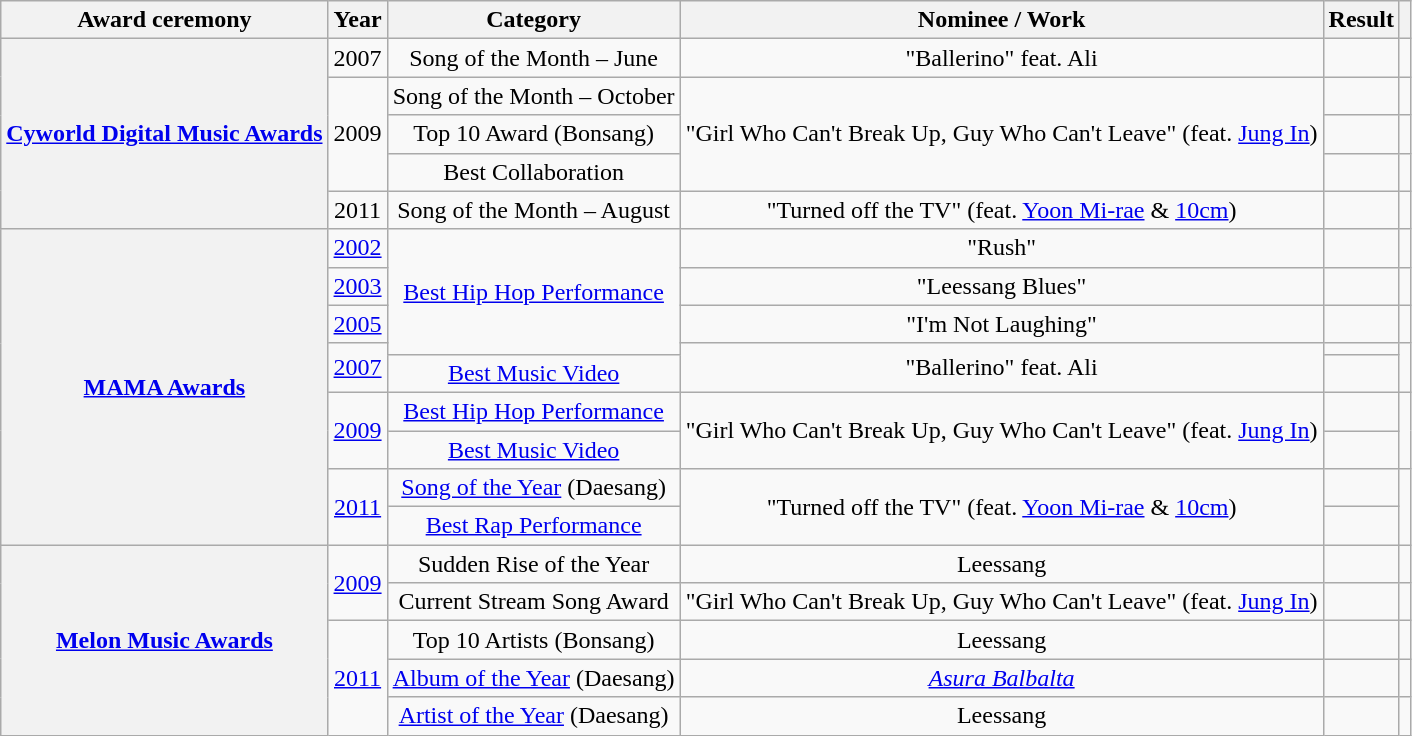<table class="wikitable sortable plainrowheaders" style="text-align:center;">
<tr>
<th scope="col">Award ceremony</th>
<th scope="col">Year</th>
<th scope="col">Category</th>
<th scope="col">Nominee / Work</th>
<th scope="col">Result</th>
<th scope="col" class="unsortable"></th>
</tr>
<tr>
<th rowspan="5" scope="row"><a href='#'>Cyworld Digital Music Awards</a></th>
<td>2007</td>
<td>Song of the Month – June</td>
<td>"Ballerino" feat. Ali</td>
<td></td>
<td></td>
</tr>
<tr>
<td rowspan="3">2009</td>
<td>Song of the Month – October</td>
<td rowspan="3">"Girl Who Can't Break Up, Guy Who Can't Leave" (feat. <a href='#'>Jung In</a>)</td>
<td></td>
<td></td>
</tr>
<tr>
<td>Top 10 Award (Bonsang)</td>
<td></td>
<td></td>
</tr>
<tr>
<td>Best Collaboration</td>
<td></td>
<td></td>
</tr>
<tr>
<td>2011</td>
<td>Song of the Month – August</td>
<td>"Turned off the TV" (feat. <a href='#'>Yoon Mi-rae</a> & <a href='#'>10cm</a>)</td>
<td></td>
<td></td>
</tr>
<tr>
<th scope="row" rowspan="9"><a href='#'>MAMA Awards</a></th>
<td><a href='#'>2002</a></td>
<td rowspan="4"><a href='#'>Best Hip Hop Performance</a></td>
<td>"Rush"</td>
<td></td>
<td></td>
</tr>
<tr>
<td><a href='#'>2003</a></td>
<td>"Leessang Blues"</td>
<td></td>
<td></td>
</tr>
<tr>
<td><a href='#'>2005</a></td>
<td>"I'm Not Laughing"</td>
<td></td>
<td></td>
</tr>
<tr>
<td rowspan="2"><a href='#'>2007</a></td>
<td rowspan="2">"Ballerino" feat. Ali</td>
<td></td>
<td rowspan="2"></td>
</tr>
<tr>
<td><a href='#'>Best Music Video</a></td>
<td></td>
</tr>
<tr>
<td rowspan="2"><a href='#'>2009</a></td>
<td><a href='#'>Best Hip Hop Performance</a></td>
<td rowspan="2">"Girl Who Can't Break Up, Guy Who Can't Leave" (feat. <a href='#'>Jung In</a>)</td>
<td></td>
<td rowspan="2"><br></td>
</tr>
<tr>
<td><a href='#'>Best Music Video</a></td>
<td></td>
</tr>
<tr>
<td rowspan="2"><a href='#'>2011</a></td>
<td><a href='#'>Song of the Year</a> (Daesang)</td>
<td rowspan="2">"Turned off the TV" (feat. <a href='#'>Yoon Mi-rae</a> & <a href='#'>10cm</a>)</td>
<td></td>
<td rowspan="2"></td>
</tr>
<tr>
<td><a href='#'>Best Rap Performance</a></td>
<td></td>
</tr>
<tr>
<th scope="row" rowspan="5"><a href='#'>Melon Music Awards</a></th>
<td rowspan="2"><a href='#'>2009</a></td>
<td>Sudden Rise of the Year</td>
<td>Leessang</td>
<td></td>
<td></td>
</tr>
<tr>
<td>Current Stream Song Award</td>
<td>"Girl Who Can't Break Up, Guy Who Can't Leave" (feat. <a href='#'>Jung In</a>)</td>
<td></td>
<td></td>
</tr>
<tr>
<td rowspan="3"><a href='#'>2011</a></td>
<td>Top 10 Artists (Bonsang)</td>
<td>Leessang</td>
<td></td>
<td></td>
</tr>
<tr>
<td><a href='#'>Album of the Year</a> (Daesang)</td>
<td><em><a href='#'>Asura Balbalta</a></em></td>
<td></td>
<td></td>
</tr>
<tr>
<td><a href='#'>Artist of the Year</a> (Daesang)</td>
<td>Leessang</td>
<td></td>
<td></td>
</tr>
</table>
